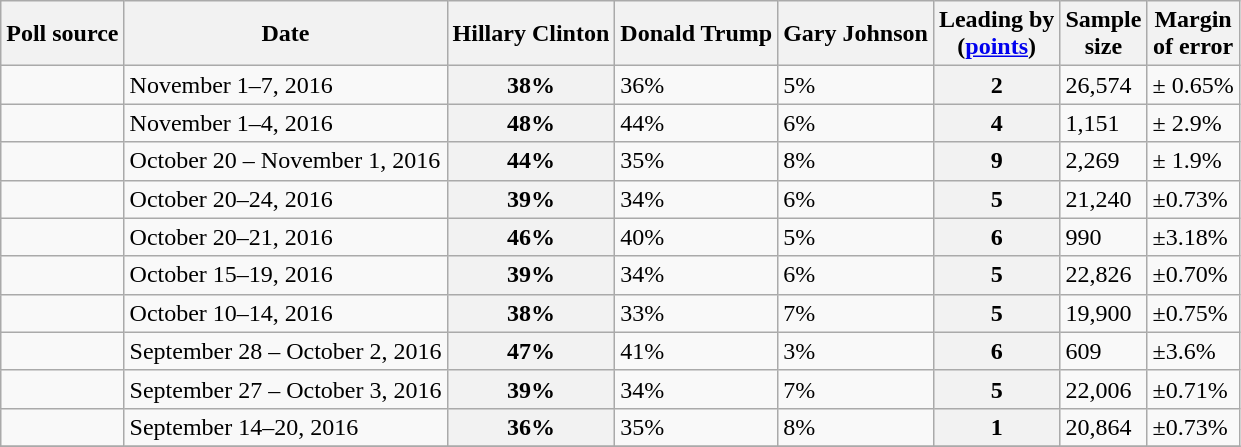<table class="wikitable sortable sticky-header sort-under col4center col5center">
<tr>
<th>Poll source</th>
<th>Date</th>
<th>Hillary Clinton<br><small></small></th>
<th>Donald Trump<br><small></small></th>
<th>Gary Johnson<br><small></small></th>
<th>Leading by<br>(<a href='#'>points</a>)</th>
<th>Sample<br>size</th>
<th>Margin<br>of error</th>
</tr>
<tr>
<td></td>
<td>November 1–7, 2016</td>
<th>38%</th>
<td>36%</td>
<td>5%</td>
<th>2</th>
<td>26,574</td>
<td>± 0.65%</td>
</tr>
<tr>
<td></td>
<td>November 1–4, 2016</td>
<th>48%</th>
<td>44%</td>
<td>6%</td>
<th>4</th>
<td>1,151</td>
<td>± 2.9%</td>
</tr>
<tr>
<td></td>
<td>October 20 – November 1, 2016</td>
<th>44%</th>
<td>35%</td>
<td>8%</td>
<th>9</th>
<td>2,269</td>
<td>± 1.9%</td>
</tr>
<tr>
<td></td>
<td>October 20–24, 2016</td>
<th>39%</th>
<td>34%</td>
<td>6%</td>
<th>5</th>
<td>21,240</td>
<td>±0.73%</td>
</tr>
<tr>
<td></td>
<td>October 20–21, 2016</td>
<th>46%</th>
<td>40%</td>
<td>5%</td>
<th>6</th>
<td>990</td>
<td>±3.18%</td>
</tr>
<tr>
<td></td>
<td>October 15–19, 2016</td>
<th>39%</th>
<td>34%</td>
<td>6%</td>
<th>5</th>
<td>22,826</td>
<td>±0.70%</td>
</tr>
<tr>
<td></td>
<td>October 10–14, 2016</td>
<th>38%</th>
<td>33%</td>
<td>7%</td>
<th>5</th>
<td>19,900</td>
<td>±0.75%</td>
</tr>
<tr>
<td></td>
<td>September 28 – October 2, 2016</td>
<th>47%</th>
<td>41%</td>
<td>3%</td>
<th>6</th>
<td>609</td>
<td>±3.6%</td>
</tr>
<tr>
<td></td>
<td>September 27 – October 3, 2016</td>
<th>39%</th>
<td>34%</td>
<td>7%</td>
<th>5</th>
<td>22,006</td>
<td>±0.71%</td>
</tr>
<tr>
<td></td>
<td>September 14–20, 2016</td>
<th>36%</th>
<td>35%</td>
<td>8%</td>
<th>1</th>
<td>20,864</td>
<td>±0.73%</td>
</tr>
<tr>
</tr>
</table>
